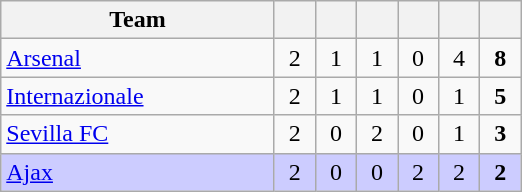<table class="wikitable" style="text-align: center;">
<tr>
<th style="width:175px;">Team</th>
<th width="20"></th>
<th width="20"></th>
<th width="20"></th>
<th width="20"></th>
<th width="20"></th>
<th width="20"></th>
</tr>
<tr bgcolor=>
<td align=left> <a href='#'>Arsenal</a></td>
<td>2</td>
<td>1</td>
<td>1</td>
<td>0</td>
<td>4</td>
<td><strong>8</strong></td>
</tr>
<tr bgcolor=>
<td align=left> <a href='#'>Internazionale</a></td>
<td>2</td>
<td>1</td>
<td>1</td>
<td>0</td>
<td>1</td>
<td><strong>5</strong></td>
</tr>
<tr bgcolor=>
<td align=left> <a href='#'>Sevilla FC</a></td>
<td>2</td>
<td>0</td>
<td>2</td>
<td>0</td>
<td>1</td>
<td><strong>3</strong></td>
</tr>
<tr bgcolor=ccccff>
<td align=left> <a href='#'>Ajax</a></td>
<td>2</td>
<td>0</td>
<td>0</td>
<td>2</td>
<td>2</td>
<td><strong>2</strong></td>
</tr>
</table>
